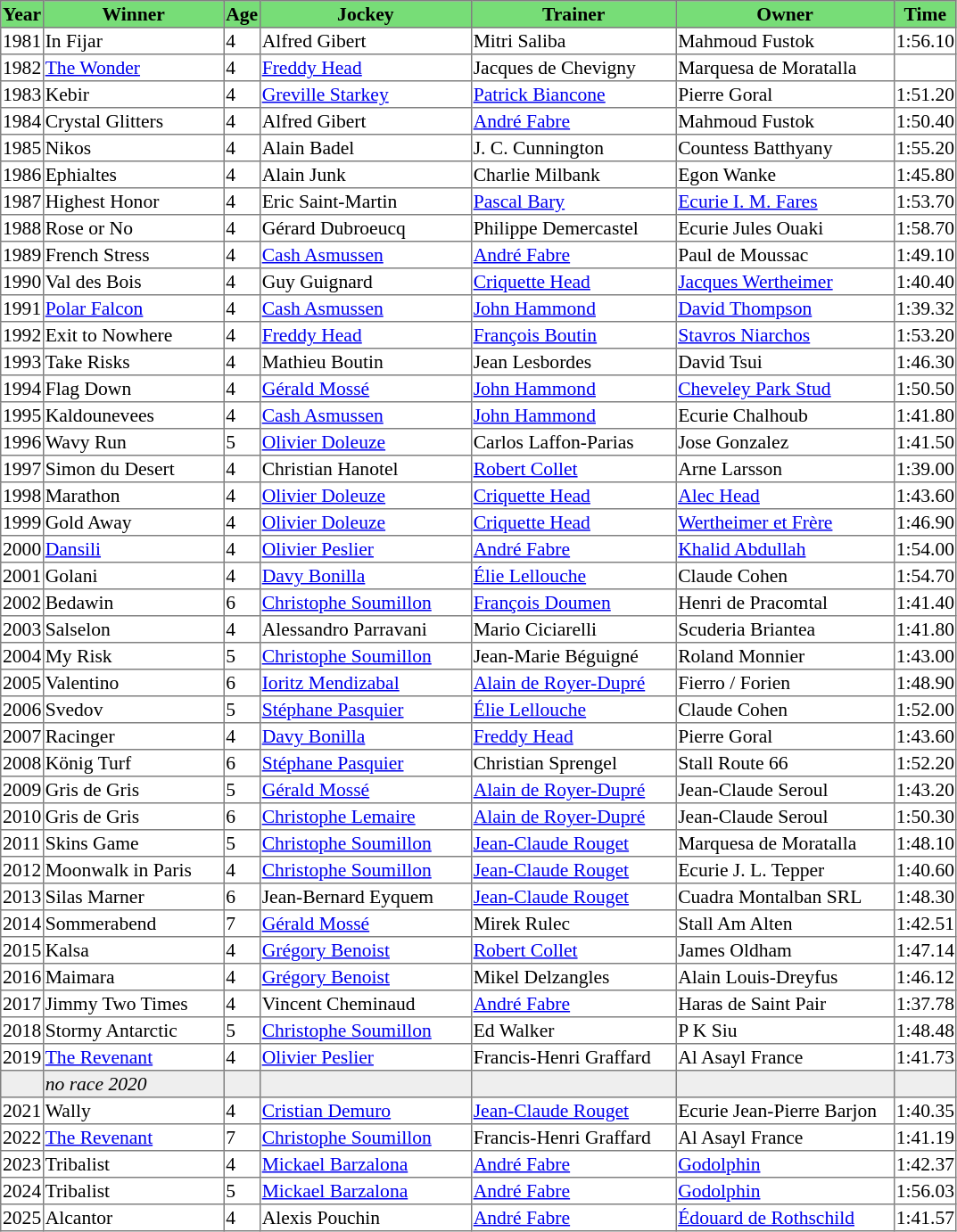<table class = "sortable" | border="1" style="border-collapse: collapse; font-size:90%">
<tr bgcolor="#77dd77" align="center">
<th>Year</th>
<th>Winner</th>
<th>Age</th>
<th>Jockey</th>
<th>Trainer</th>
<th>Owner</th>
<th>Time</th>
</tr>
<tr>
<td>1981</td>
<td width=132px>In Fijar</td>
<td>4</td>
<td width=155px>Alfred Gibert</td>
<td width=150px>Mitri Saliba</td>
<td width=160px>Mahmoud Fustok</td>
<td>1:56.10</td>
</tr>
<tr>
<td>1982</td>
<td><a href='#'>The Wonder</a></td>
<td>4</td>
<td><a href='#'>Freddy Head</a></td>
<td>Jacques de Chevigny</td>
<td>Marquesa de Moratalla</td>
<td></td>
</tr>
<tr>
<td>1983</td>
<td>Kebir</td>
<td>4</td>
<td><a href='#'>Greville Starkey</a></td>
<td><a href='#'>Patrick Biancone</a></td>
<td>Pierre Goral</td>
<td>1:51.20</td>
</tr>
<tr>
<td>1984</td>
<td>Crystal Glitters</td>
<td>4</td>
<td>Alfred Gibert</td>
<td><a href='#'>André Fabre</a></td>
<td>Mahmoud Fustok</td>
<td>1:50.40</td>
</tr>
<tr>
<td>1985</td>
<td>Nikos</td>
<td>4</td>
<td>Alain Badel</td>
<td>J. C. Cunnington </td>
<td>Countess Batthyany</td>
<td>1:55.20</td>
</tr>
<tr>
<td>1986</td>
<td>Ephialtes</td>
<td>4</td>
<td>Alain Junk</td>
<td>Charlie Milbank</td>
<td>Egon Wanke</td>
<td>1:45.80</td>
</tr>
<tr>
<td>1987</td>
<td>Highest Honor</td>
<td>4</td>
<td>Eric Saint-Martin</td>
<td><a href='#'>Pascal Bary</a></td>
<td><a href='#'>Ecurie I. M. Fares</a></td>
<td>1:53.70</td>
</tr>
<tr>
<td>1988</td>
<td>Rose or No</td>
<td>4</td>
<td>Gérard Dubroeucq</td>
<td>Philippe Demercastel</td>
<td>Ecurie Jules Ouaki</td>
<td>1:58.70</td>
</tr>
<tr>
<td>1989</td>
<td>French Stress</td>
<td>4</td>
<td><a href='#'>Cash Asmussen</a></td>
<td><a href='#'>André Fabre</a></td>
<td>Paul de Moussac</td>
<td>1:49.10</td>
</tr>
<tr>
<td>1990</td>
<td>Val des Bois</td>
<td>4</td>
<td>Guy Guignard</td>
<td><a href='#'>Criquette Head</a></td>
<td><a href='#'>Jacques Wertheimer</a></td>
<td>1:40.40</td>
</tr>
<tr>
<td>1991</td>
<td><a href='#'>Polar Falcon</a> </td>
<td>4</td>
<td><a href='#'>Cash Asmussen</a></td>
<td><a href='#'>John Hammond</a></td>
<td><a href='#'>David Thompson</a></td>
<td>1:39.32</td>
</tr>
<tr>
<td>1992</td>
<td>Exit to Nowhere</td>
<td>4</td>
<td><a href='#'>Freddy Head</a></td>
<td><a href='#'>François Boutin</a></td>
<td><a href='#'>Stavros Niarchos</a></td>
<td>1:53.20</td>
</tr>
<tr>
<td>1993</td>
<td>Take Risks</td>
<td>4</td>
<td>Mathieu Boutin</td>
<td>Jean Lesbordes</td>
<td>David Tsui</td>
<td>1:46.30</td>
</tr>
<tr>
<td>1994</td>
<td>Flag Down</td>
<td>4</td>
<td><a href='#'>Gérald Mossé</a></td>
<td><a href='#'>John Hammond</a></td>
<td><a href='#'>Cheveley Park Stud</a></td>
<td>1:50.50</td>
</tr>
<tr>
<td>1995</td>
<td>Kaldounevees</td>
<td>4</td>
<td><a href='#'>Cash Asmussen</a></td>
<td><a href='#'>John Hammond</a></td>
<td>Ecurie Chalhoub</td>
<td>1:41.80</td>
</tr>
<tr>
<td>1996</td>
<td>Wavy Run</td>
<td>5</td>
<td><a href='#'>Olivier Doleuze</a></td>
<td>Carlos Laffon-Parias</td>
<td>Jose Gonzalez</td>
<td>1:41.50</td>
</tr>
<tr>
<td>1997</td>
<td>Simon du Desert</td>
<td>4</td>
<td>Christian Hanotel</td>
<td><a href='#'>Robert Collet</a></td>
<td>Arne Larsson</td>
<td>1:39.00</td>
</tr>
<tr>
<td>1998</td>
<td>Marathon</td>
<td>4</td>
<td><a href='#'>Olivier Doleuze</a></td>
<td><a href='#'>Criquette Head</a></td>
<td><a href='#'>Alec Head</a></td>
<td>1:43.60</td>
</tr>
<tr>
<td>1999</td>
<td>Gold Away</td>
<td>4</td>
<td><a href='#'>Olivier Doleuze</a></td>
<td><a href='#'>Criquette Head</a></td>
<td><a href='#'>Wertheimer et Frère</a></td>
<td>1:46.90</td>
</tr>
<tr>
<td>2000</td>
<td><a href='#'>Dansili</a></td>
<td>4</td>
<td><a href='#'>Olivier Peslier</a></td>
<td><a href='#'>André Fabre</a></td>
<td><a href='#'>Khalid Abdullah</a></td>
<td>1:54.00</td>
</tr>
<tr>
<td>2001</td>
<td>Golani</td>
<td>4</td>
<td><a href='#'>Davy Bonilla</a></td>
<td><a href='#'>Élie Lellouche</a></td>
<td>Claude Cohen</td>
<td>1:54.70</td>
</tr>
<tr>
<td>2002</td>
<td>Bedawin</td>
<td>6</td>
<td><a href='#'>Christophe Soumillon</a></td>
<td><a href='#'>François Doumen</a></td>
<td>Henri de Pracomtal</td>
<td>1:41.40</td>
</tr>
<tr>
<td>2003</td>
<td>Salselon</td>
<td>4</td>
<td>Alessandro Parravani</td>
<td>Mario Ciciarelli</td>
<td>Scuderia Briantea</td>
<td>1:41.80</td>
</tr>
<tr>
<td>2004</td>
<td>My Risk</td>
<td>5</td>
<td><a href='#'>Christophe Soumillon</a></td>
<td>Jean-Marie Béguigné</td>
<td>Roland Monnier</td>
<td>1:43.00</td>
</tr>
<tr>
<td>2005</td>
<td>Valentino</td>
<td>6</td>
<td><a href='#'>Ioritz Mendizabal</a></td>
<td><a href='#'>Alain de Royer-Dupré</a></td>
<td>Fierro / Forien </td>
<td>1:48.90</td>
</tr>
<tr>
<td>2006</td>
<td>Svedov</td>
<td>5</td>
<td><a href='#'>Stéphane Pasquier</a></td>
<td><a href='#'>Élie Lellouche</a></td>
<td>Claude Cohen</td>
<td>1:52.00</td>
</tr>
<tr>
<td>2007</td>
<td>Racinger</td>
<td>4</td>
<td><a href='#'>Davy Bonilla</a></td>
<td><a href='#'>Freddy Head</a></td>
<td>Pierre Goral</td>
<td>1:43.60</td>
</tr>
<tr>
<td>2008</td>
<td>König Turf</td>
<td>6</td>
<td><a href='#'>Stéphane Pasquier</a></td>
<td>Christian Sprengel</td>
<td>Stall Route 66</td>
<td>1:52.20</td>
</tr>
<tr>
<td>2009</td>
<td>Gris de Gris</td>
<td>5</td>
<td><a href='#'>Gérald Mossé</a></td>
<td><a href='#'>Alain de Royer-Dupré</a></td>
<td>Jean-Claude Seroul</td>
<td>1:43.20</td>
</tr>
<tr>
<td>2010</td>
<td>Gris de Gris</td>
<td>6</td>
<td><a href='#'>Christophe Lemaire</a></td>
<td><a href='#'>Alain de Royer-Dupré</a></td>
<td>Jean-Claude Seroul</td>
<td>1:50.30</td>
</tr>
<tr>
<td>2011</td>
<td>Skins Game</td>
<td>5</td>
<td><a href='#'>Christophe Soumillon</a></td>
<td><a href='#'>Jean-Claude Rouget</a></td>
<td>Marquesa de Moratalla</td>
<td>1:48.10</td>
</tr>
<tr>
<td>2012</td>
<td>Moonwalk in Paris</td>
<td>4</td>
<td><a href='#'>Christophe Soumillon</a></td>
<td><a href='#'>Jean-Claude Rouget</a></td>
<td>Ecurie J. L. Tepper</td>
<td>1:40.60</td>
</tr>
<tr>
<td>2013</td>
<td>Silas Marner</td>
<td>6</td>
<td>Jean-Bernard Eyquem</td>
<td><a href='#'>Jean-Claude Rouget</a></td>
<td>Cuadra Montalban SRL</td>
<td>1:48.30</td>
</tr>
<tr>
<td>2014</td>
<td>Sommerabend</td>
<td>7</td>
<td><a href='#'>Gérald Mossé</a></td>
<td>Mirek Rulec</td>
<td>Stall Am Alten</td>
<td>1:42.51</td>
</tr>
<tr>
<td>2015</td>
<td>Kalsa</td>
<td>4</td>
<td><a href='#'>Grégory Benoist</a></td>
<td><a href='#'>Robert Collet</a></td>
<td>James Oldham</td>
<td>1:47.14</td>
</tr>
<tr>
<td>2016</td>
<td>Maimara</td>
<td>4</td>
<td><a href='#'>Grégory Benoist</a></td>
<td>Mikel Delzangles</td>
<td>Alain Louis-Dreyfus</td>
<td>1:46.12</td>
</tr>
<tr>
<td>2017</td>
<td>Jimmy Two Times</td>
<td>4</td>
<td>Vincent Cheminaud</td>
<td><a href='#'>André Fabre</a></td>
<td>Haras de Saint Pair</td>
<td>1:37.78</td>
</tr>
<tr>
<td>2018</td>
<td>Stormy Antarctic</td>
<td>5</td>
<td><a href='#'>Christophe Soumillon</a></td>
<td>Ed Walker</td>
<td>P K Siu</td>
<td>1:48.48</td>
</tr>
<tr>
<td>2019</td>
<td><a href='#'>The Revenant</a></td>
<td>4</td>
<td><a href='#'>Olivier Peslier</a></td>
<td>Francis-Henri Graffard</td>
<td>Al Asayl France</td>
<td>1:41.73</td>
</tr>
<tr bgcolor="#eeeeee">
<td data-sort-value="2020"></td>
<td><em>no race 2020</em> </td>
<td></td>
<td></td>
<td></td>
<td></td>
<td></td>
</tr>
<tr>
<td>2021</td>
<td>Wally</td>
<td>4</td>
<td><a href='#'>Cristian Demuro</a></td>
<td><a href='#'>Jean-Claude Rouget</a></td>
<td>Ecurie Jean-Pierre Barjon</td>
<td>1:40.35</td>
</tr>
<tr>
<td>2022</td>
<td><a href='#'>The Revenant</a></td>
<td>7</td>
<td><a href='#'>Christophe Soumillon</a></td>
<td>Francis-Henri Graffard</td>
<td>Al Asayl France</td>
<td>1:41.19</td>
</tr>
<tr>
<td>2023</td>
<td>Tribalist</td>
<td>4</td>
<td><a href='#'>Mickael Barzalona</a></td>
<td><a href='#'>André Fabre</a></td>
<td><a href='#'>Godolphin</a></td>
<td>1:42.37</td>
</tr>
<tr>
<td>2024</td>
<td>Tribalist</td>
<td>5</td>
<td><a href='#'>Mickael Barzalona</a></td>
<td><a href='#'>André Fabre</a></td>
<td><a href='#'>Godolphin</a></td>
<td>1:56.03</td>
</tr>
<tr>
<td>2025</td>
<td>Alcantor</td>
<td>4</td>
<td>Alexis Pouchin</td>
<td><a href='#'>André Fabre</a></td>
<td><a href='#'>Édouard de Rothschild</a></td>
<td>1:41.57</td>
</tr>
</table>
